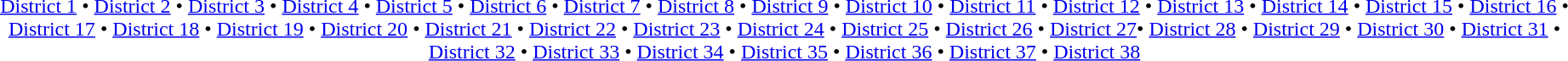<table id=toc class=toc summary=Contents>
<tr>
<td align=center><br><a href='#'>District 1</a> • <a href='#'>District 2</a> • <a href='#'>District 3</a> • <a href='#'>District 4</a> • <a href='#'>District 5</a> • <a href='#'>District 6</a> • <a href='#'>District 7</a> • <a href='#'>District 8</a> • <a href='#'>District 9</a> • <a href='#'>District 10</a> • <a href='#'>District 11</a> • <a href='#'>District 12</a> • <a href='#'>District 13</a> • <a href='#'>District 14</a> • <a href='#'>District 15</a> • <a href='#'>District 16</a> • <a href='#'>District 17</a> • <a href='#'>District 18</a> • <a href='#'>District 19</a> • <a href='#'>District 20</a> • <a href='#'>District 21</a> • <a href='#'>District 22</a> • <a href='#'>District 23</a> • <a href='#'>District 24</a> • <a href='#'>District 25</a> • <a href='#'>District 26</a> • <a href='#'>District 27</a>• <a href='#'>District 28</a> • <a href='#'>District 29</a> • <a href='#'>District 30</a> • <a href='#'>District 31</a> • <a href='#'>District 32</a> • <a href='#'>District 33</a> • <a href='#'>District 34</a> • <a href='#'>District 35</a> • <a href='#'>District 36</a> • <a href='#'>District 37</a> • <a href='#'>District 38</a></td>
</tr>
</table>
